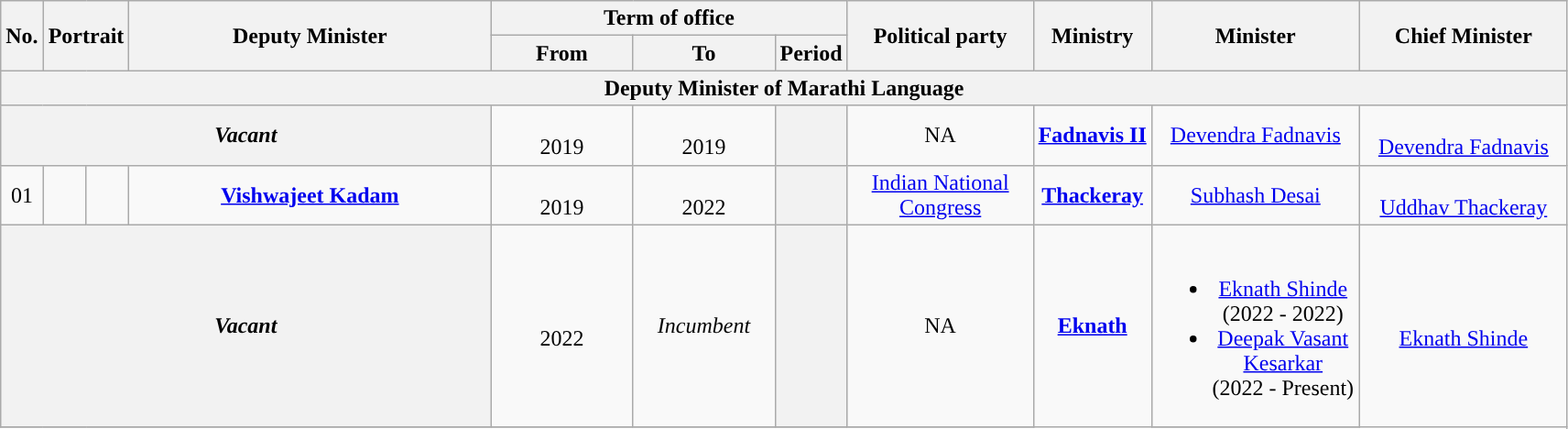<table class="wikitable" style="text-align:center">
<tr>
<th rowspan="2">No.</th>
<th rowspan="2" colspan="2">Portrait</th>
<th rowspan="2" style="width:16em">Deputy Minister<br></th>
<th colspan="3">Term of office</th>
<th rowspan="2" style="width:8em">Political party</th>
<th rowspan="2">Ministry</th>
<th rowspan="2" style="width:9em">Minister</th>
<th rowspan="2" style="width:9em">Chief Minister</th>
</tr>
<tr>
<th style="width:6em">From</th>
<th style="width:6em">To</th>
<th>Period</th>
</tr>
<tr>
<th colspan="11">Deputy Minister of Marathi Language</th>
</tr>
<tr>
<th colspan="04"><strong><em>Vacant</em></strong></th>
<td><br>2019</td>
<td><br>2019</td>
<th></th>
<td>NA</td>
<td rowspan="1"><a href='#'><strong>Fadnavis II</strong></a></td>
<td><a href='#'>Devendra Fadnavis</a></td>
<td rowspan="1"> <br><a href='#'>Devendra Fadnavis</a></td>
</tr>
<tr>
<td>01</td>
<td></td>
<td></td>
<td><strong><a href='#'>Vishwajeet Kadam</a></strong> <br> </td>
<td><br>2019</td>
<td><br>2022</td>
<th></th>
<td><a href='#'>Indian National Congress</a></td>
<td rowspan="1"><a href='#'><strong>Thackeray</strong></a></td>
<td><a href='#'>Subhash Desai</a></td>
<td rowspan="1"> <br><a href='#'>Uddhav Thackeray</a></td>
</tr>
<tr>
<th colspan="04"><strong><em>Vacant </em></strong></th>
<td><br>2022</td>
<td><em>Incumbent</em></td>
<th></th>
<td>NA</td>
<td rowspan="2"><a href='#'><strong>Eknath</strong></a></td>
<td><br><ul><li><a href='#'>Eknath Shinde</a><br>(2022 - 2022)</li><li><a href='#'>Deepak Vasant Kesarkar</a><br> (2022 - Present)</li></ul></td>
<td rowspan="2"> <br><a href='#'>Eknath Shinde</a></td>
</tr>
<tr>
</tr>
</table>
